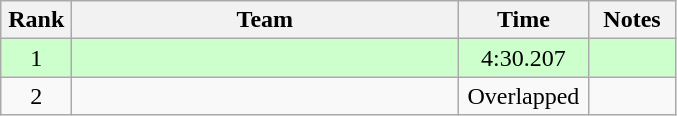<table class=wikitable style="text-align:center">
<tr>
<th width=40>Rank</th>
<th width=250>Team</th>
<th width=80>Time</th>
<th width=50>Notes</th>
</tr>
<tr bgcolor="ccffcc">
<td>1</td>
<td align=left></td>
<td>4:30.207</td>
<td></td>
</tr>
<tr>
<td>2</td>
<td align=left></td>
<td>Overlapped</td>
<td></td>
</tr>
</table>
